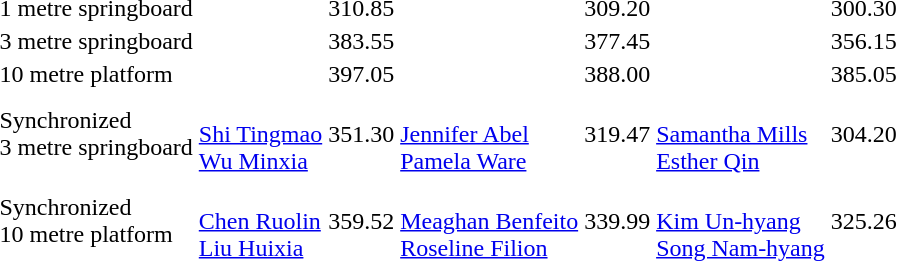<table>
<tr>
<td>1 metre springboard<br></td>
<td></td>
<td>310.85</td>
<td></td>
<td>309.20</td>
<td></td>
<td>300.30</td>
</tr>
<tr>
<td>3 metre springboard<br></td>
<td></td>
<td>383.55</td>
<td></td>
<td>377.45</td>
<td></td>
<td>356.15</td>
</tr>
<tr>
<td>10 metre platform<br></td>
<td></td>
<td>397.05</td>
<td></td>
<td>388.00</td>
<td></td>
<td>385.05</td>
</tr>
<tr>
<td>Synchronized<br>3 metre springboard<br></td>
<td><br><a href='#'>Shi Tingmao</a><br><a href='#'>Wu Minxia</a></td>
<td>351.30</td>
<td><br><a href='#'>Jennifer Abel</a><br><a href='#'>Pamela Ware</a></td>
<td>319.47</td>
<td><br><a href='#'>Samantha Mills</a><br><a href='#'>Esther Qin</a></td>
<td>304.20</td>
</tr>
<tr>
<td>Synchronized<br>10 metre platform <br></td>
<td><br><a href='#'>Chen Ruolin</a><br><a href='#'>Liu Huixia</a></td>
<td>359.52</td>
<td><br><a href='#'>Meaghan Benfeito</a><br><a href='#'>Roseline Filion</a></td>
<td>339.99</td>
<td><br><a href='#'>Kim Un-hyang</a><br><a href='#'>Song Nam-hyang</a></td>
<td>325.26</td>
</tr>
</table>
